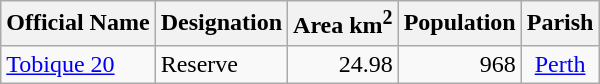<table class="wikitable">
<tr>
<th>Official Name</th>
<th>Designation</th>
<th>Area km<sup>2</sup></th>
<th>Population</th>
<th>Parish</th>
</tr>
<tr>
<td><a href='#'>Tobique 20</a></td>
<td>Reserve</td>
<td align="right">24.98</td>
<td align="right">968</td>
<td align="center"><a href='#'>Perth</a></td>
</tr>
</table>
